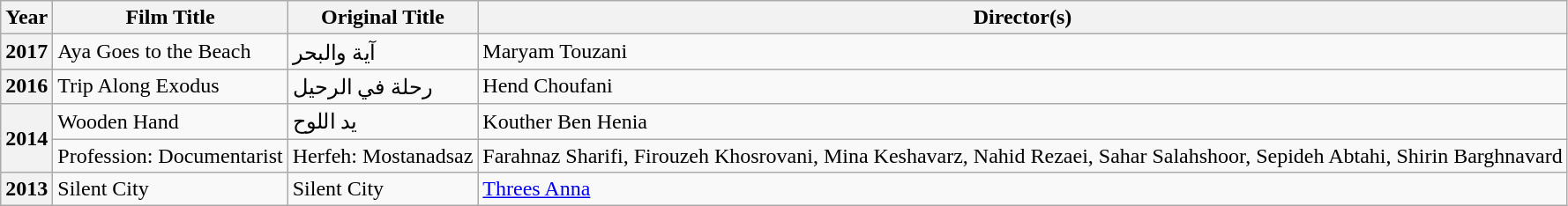<table class="wikitable">
<tr>
<th>Year</th>
<th>Film Title</th>
<th>Original Title</th>
<th>Director(s)</th>
</tr>
<tr>
<th>2017</th>
<td>Aya Goes to the Beach</td>
<td>آية والبحر</td>
<td>Maryam Touzani</td>
</tr>
<tr>
<th>2016</th>
<td>Trip Along Exodus</td>
<td>رحلة في الرحيل</td>
<td>Hend Choufani</td>
</tr>
<tr>
<th rowspan="2">2014</th>
<td>Wooden Hand</td>
<td>يد اللوح</td>
<td>Kouther Ben Henia</td>
</tr>
<tr>
<td>Profession: Documentarist</td>
<td>Herfeh: Mostanadsaz</td>
<td>Farahnaz Sharifi, Firouzeh Khosrovani, Mina Keshavarz, Nahid Rezaei, Sahar Salahshoor, Sepideh Abtahi, Shirin Barghnavard</td>
</tr>
<tr>
<th>2013</th>
<td>Silent City</td>
<td>Silent City</td>
<td><a href='#'>Threes Anna</a></td>
</tr>
</table>
